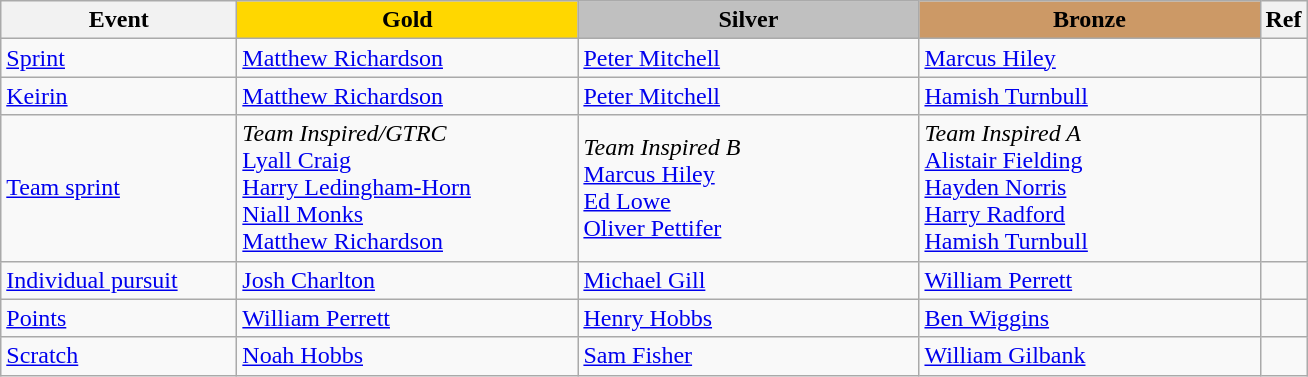<table class="wikitable" style="font-size: 100%">
<tr>
<th width=150>Event</th>
<th width=220 style="background-color: gold;">Gold</th>
<th width=220 style="background-color: silver;">Silver</th>
<th width=220 style="background-color: #cc9966;">Bronze</th>
<th width=20>Ref</th>
</tr>
<tr>
<td><a href='#'>Sprint</a></td>
<td><a href='#'>Matthew Richardson</a></td>
<td><a href='#'>Peter Mitchell</a></td>
<td><a href='#'>Marcus Hiley</a></td>
<td></td>
</tr>
<tr>
<td><a href='#'>Keirin</a></td>
<td><a href='#'>Matthew Richardson</a></td>
<td><a href='#'>Peter Mitchell</a></td>
<td><a href='#'>Hamish Turnbull</a></td>
<td></td>
</tr>
<tr>
<td><a href='#'>Team sprint</a></td>
<td><em>Team Inspired/GTRC</em><br><a href='#'>Lyall Craig</a><br><a href='#'>Harry Ledingham-Horn</a><br><a href='#'>Niall Monks</a><br><a href='#'>Matthew Richardson</a></td>
<td><em>Team Inspired B</em><br><a href='#'>Marcus Hiley</a><br><a href='#'>Ed Lowe</a><br><a href='#'>Oliver Pettifer</a></td>
<td><em>Team Inspired A</em><br><a href='#'>Alistair Fielding</a><br><a href='#'>Hayden Norris</a><br><a href='#'>Harry Radford</a><br><a href='#'>Hamish Turnbull</a></td>
<td></td>
</tr>
<tr>
<td><a href='#'>Individual pursuit</a></td>
<td><a href='#'>Josh Charlton</a></td>
<td><a href='#'>Michael Gill</a></td>
<td><a href='#'>William Perrett</a></td>
<td></td>
</tr>
<tr>
<td><a href='#'>Points</a></td>
<td><a href='#'>William Perrett</a></td>
<td><a href='#'>Henry Hobbs</a></td>
<td><a href='#'>Ben Wiggins</a></td>
<td></td>
</tr>
<tr>
<td><a href='#'>Scratch</a></td>
<td><a href='#'>Noah Hobbs</a></td>
<td><a href='#'>Sam Fisher</a></td>
<td><a href='#'>William Gilbank</a></td>
<td></td>
</tr>
</table>
